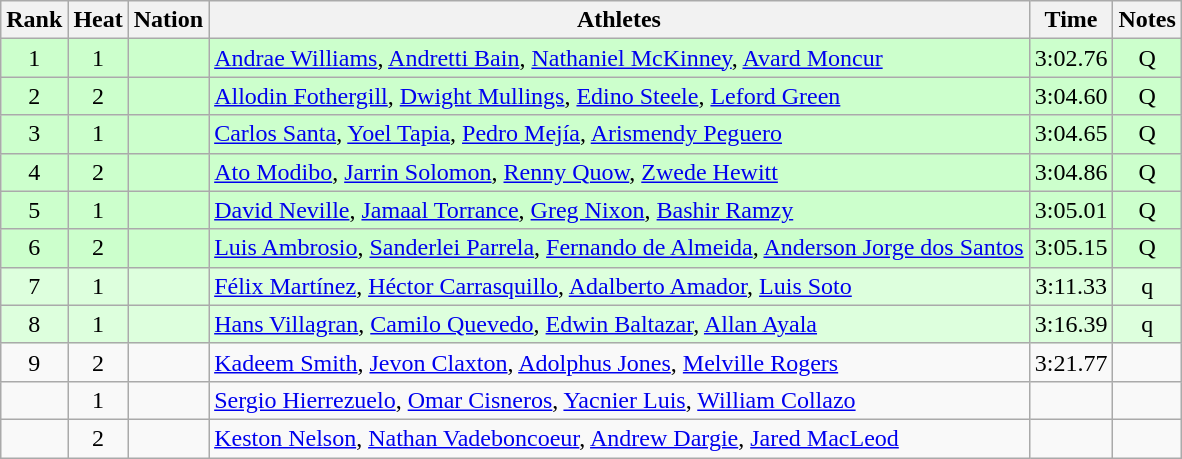<table class="wikitable sortable" style="text-align:center">
<tr>
<th>Rank</th>
<th>Heat</th>
<th>Nation</th>
<th>Athletes</th>
<th>Time</th>
<th>Notes</th>
</tr>
<tr bgcolor=ccffcc>
<td>1</td>
<td>1</td>
<td align=left></td>
<td align=left><a href='#'>Andrae Williams</a>, <a href='#'>Andretti Bain</a>, <a href='#'>Nathaniel McKinney</a>, <a href='#'>Avard Moncur</a></td>
<td>3:02.76</td>
<td>Q</td>
</tr>
<tr bgcolor=ccffcc>
<td>2</td>
<td>2</td>
<td align=left></td>
<td align=left><a href='#'>Allodin Fothergill</a>, <a href='#'>Dwight Mullings</a>, <a href='#'>Edino Steele</a>, <a href='#'>Leford Green</a></td>
<td>3:04.60</td>
<td>Q</td>
</tr>
<tr bgcolor=ccffcc>
<td>3</td>
<td>1</td>
<td align=left></td>
<td align=left><a href='#'>Carlos Santa</a>, <a href='#'>Yoel Tapia</a>, <a href='#'>Pedro Mejía</a>, <a href='#'>Arismendy Peguero</a></td>
<td>3:04.65</td>
<td>Q</td>
</tr>
<tr bgcolor=ccffcc>
<td>4</td>
<td>2</td>
<td align=left></td>
<td align=left><a href='#'>Ato Modibo</a>, <a href='#'>Jarrin Solomon</a>, <a href='#'>Renny Quow</a>, <a href='#'>Zwede Hewitt</a></td>
<td>3:04.86</td>
<td>Q</td>
</tr>
<tr bgcolor=ccffcc>
<td>5</td>
<td>1</td>
<td align=left></td>
<td align=left><a href='#'>David Neville</a>, <a href='#'>Jamaal Torrance</a>, <a href='#'>Greg Nixon</a>, <a href='#'>Bashir Ramzy</a></td>
<td>3:05.01</td>
<td>Q</td>
</tr>
<tr bgcolor=ccffcc>
<td>6</td>
<td>2</td>
<td align=left></td>
<td align=left><a href='#'>Luis Ambrosio</a>, <a href='#'>Sanderlei Parrela</a>, <a href='#'>Fernando de Almeida</a>, <a href='#'>Anderson Jorge dos Santos</a></td>
<td>3:05.15</td>
<td>Q</td>
</tr>
<tr bgcolor=ddffdd>
<td>7</td>
<td>1</td>
<td align=left></td>
<td align=left><a href='#'>Félix Martínez</a>, <a href='#'>Héctor Carrasquillo</a>, <a href='#'>Adalberto Amador</a>, <a href='#'>Luis Soto</a></td>
<td>3:11.33</td>
<td>q</td>
</tr>
<tr bgcolor=ddffdd>
<td>8</td>
<td>1</td>
<td align=left></td>
<td align=left><a href='#'>Hans Villagran</a>, <a href='#'>Camilo Quevedo</a>, <a href='#'>Edwin Baltazar</a>, <a href='#'>Allan Ayala</a></td>
<td>3:16.39</td>
<td>q</td>
</tr>
<tr>
<td>9</td>
<td>2</td>
<td align=left></td>
<td align=left><a href='#'>Kadeem Smith</a>, <a href='#'>Jevon Claxton</a>, <a href='#'>Adolphus Jones</a>, <a href='#'>Melville Rogers</a></td>
<td>3:21.77</td>
<td></td>
</tr>
<tr>
<td></td>
<td>1</td>
<td align=left></td>
<td align=left><a href='#'>Sergio Hierrezuelo</a>, <a href='#'>Omar Cisneros</a>, <a href='#'>Yacnier Luis</a>, <a href='#'>William Collazo</a></td>
<td></td>
<td></td>
</tr>
<tr>
<td></td>
<td>2</td>
<td align=left></td>
<td align=left><a href='#'>Keston Nelson</a>, <a href='#'>Nathan Vadeboncoeur</a>, <a href='#'>Andrew Dargie</a>, <a href='#'>Jared MacLeod</a></td>
<td></td>
<td></td>
</tr>
</table>
